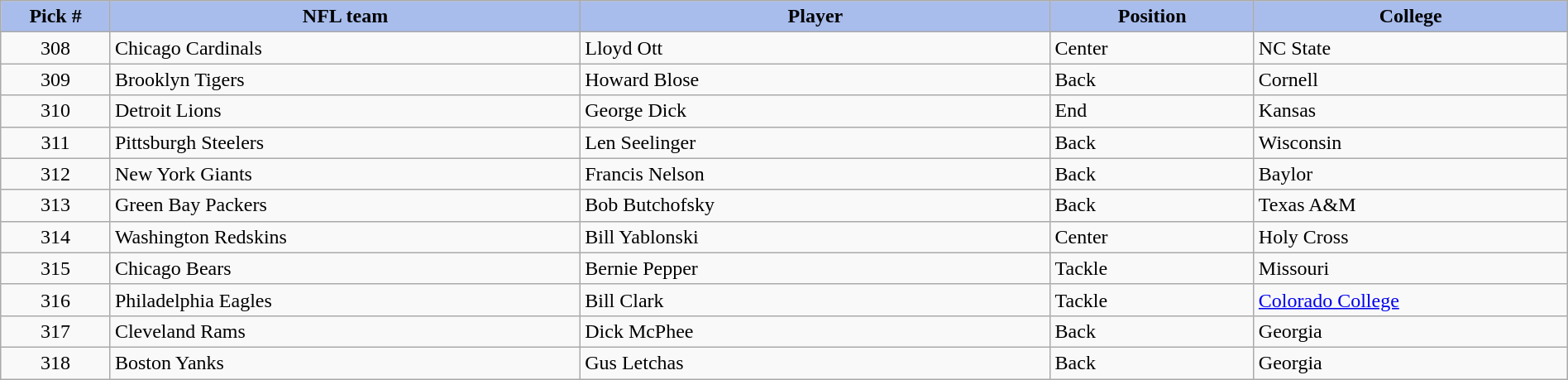<table class="wikitable sortable sortable" style="width: 100%">
<tr>
<th style="background:#A8BDEC;" width=7%>Pick #</th>
<th width=30% style="background:#A8BDEC;">NFL team</th>
<th width=30% style="background:#A8BDEC;">Player</th>
<th width=13% style="background:#A8BDEC;">Position</th>
<th style="background:#A8BDEC;">College</th>
</tr>
<tr>
<td align=center>308</td>
<td>Chicago Cardinals</td>
<td>Lloyd Ott</td>
<td>Center</td>
<td>NC State</td>
</tr>
<tr>
<td align=center>309</td>
<td>Brooklyn Tigers</td>
<td>Howard Blose</td>
<td>Back</td>
<td>Cornell</td>
</tr>
<tr>
<td align=center>310</td>
<td>Detroit Lions</td>
<td>George Dick</td>
<td>End</td>
<td>Kansas</td>
</tr>
<tr>
<td align=center>311</td>
<td>Pittsburgh Steelers</td>
<td>Len Seelinger</td>
<td>Back</td>
<td>Wisconsin</td>
</tr>
<tr>
<td align=center>312</td>
<td>New York Giants</td>
<td>Francis Nelson</td>
<td>Back</td>
<td>Baylor</td>
</tr>
<tr>
<td align=center>313</td>
<td>Green Bay Packers</td>
<td>Bob Butchofsky</td>
<td>Back</td>
<td>Texas A&M</td>
</tr>
<tr>
<td align=center>314</td>
<td>Washington Redskins</td>
<td>Bill Yablonski</td>
<td>Center</td>
<td>Holy Cross</td>
</tr>
<tr>
<td align=center>315</td>
<td>Chicago Bears</td>
<td>Bernie Pepper</td>
<td>Tackle</td>
<td>Missouri</td>
</tr>
<tr>
<td align=center>316</td>
<td>Philadelphia Eagles</td>
<td>Bill Clark</td>
<td>Tackle</td>
<td><a href='#'>Colorado College</a></td>
</tr>
<tr>
<td align=center>317</td>
<td>Cleveland Rams</td>
<td>Dick McPhee</td>
<td>Back</td>
<td>Georgia</td>
</tr>
<tr>
<td align=center>318</td>
<td>Boston Yanks</td>
<td>Gus Letchas</td>
<td>Back</td>
<td>Georgia</td>
</tr>
</table>
